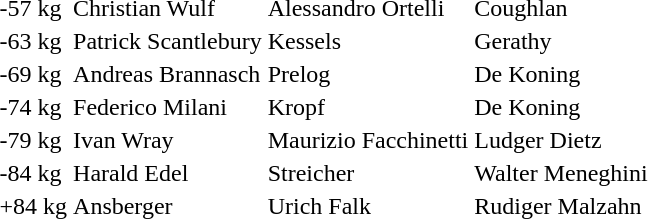<table>
<tr>
<td>-57 kg</td>
<td>Christian Wulf </td>
<td>Alessandro Ortelli </td>
<td>Coughlan </td>
</tr>
<tr>
<td>-63 kg</td>
<td>Patrick Scantlebury </td>
<td>Kessels </td>
<td>Gerathy </td>
</tr>
<tr>
<td>-69 kg</td>
<td>Andreas Brannasch </td>
<td>Prelog </td>
<td>De Koning </td>
</tr>
<tr>
<td>-74 kg</td>
<td>Federico Milani </td>
<td>Kropf </td>
<td>De Koning </td>
</tr>
<tr>
<td>-79 kg</td>
<td>Ivan Wray </td>
<td>Maurizio Facchinetti </td>
<td>Ludger Dietz </td>
</tr>
<tr>
<td>-84 kg</td>
<td>Harald Edel </td>
<td>Streicher </td>
<td>Walter Meneghini </td>
</tr>
<tr>
<td>+84 kg</td>
<td>Ansberger </td>
<td>Urich Falk </td>
<td>Rudiger Malzahn </td>
</tr>
<tr>
</tr>
</table>
